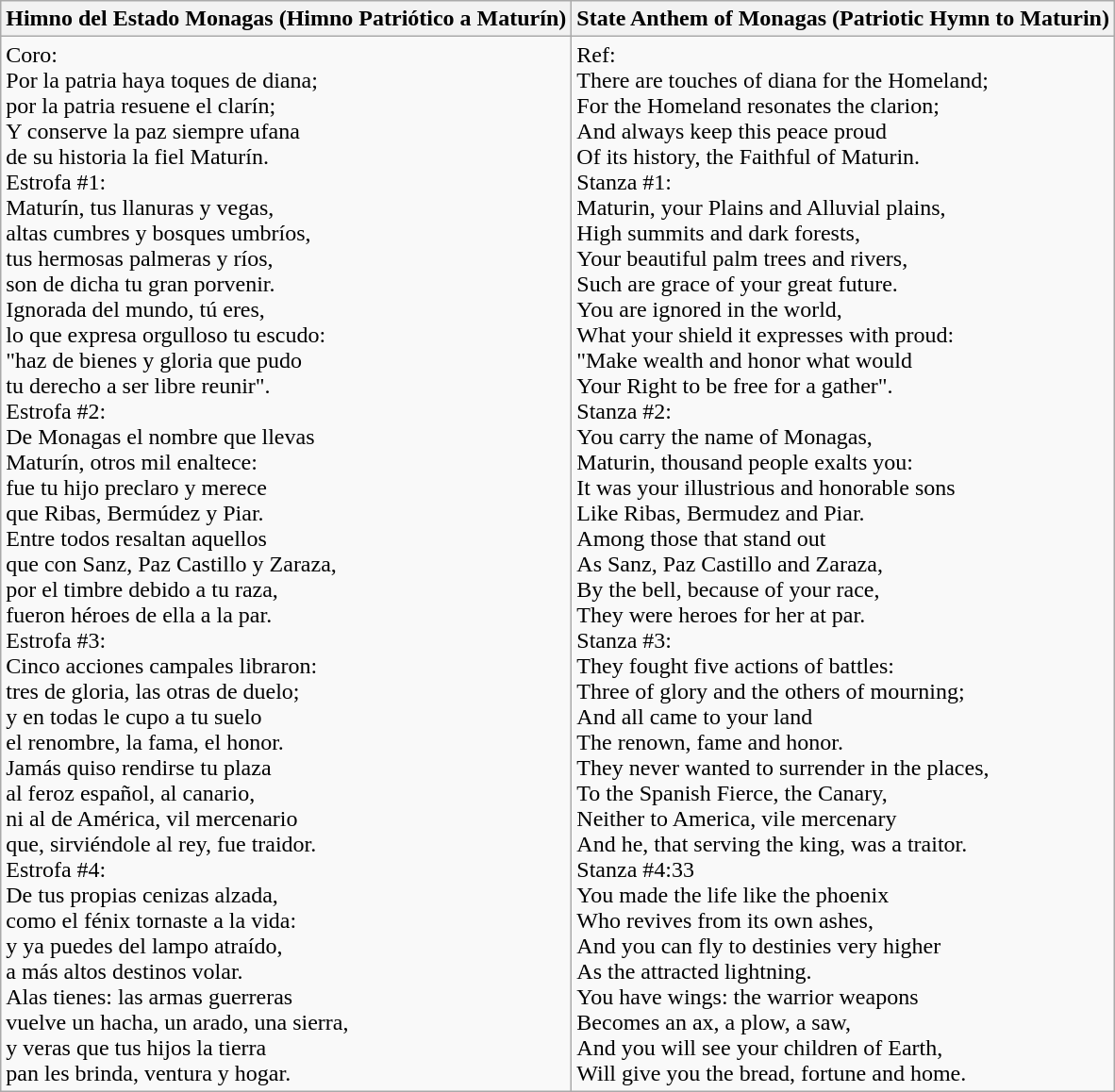<table class="wikitable">
<tr>
<th>Himno del Estado Monagas (Himno Patriótico a Maturín)</th>
<th>State Anthem of Monagas (Patriotic Hymn to Maturin)</th>
</tr>
<tr>
<td>Coro:<br>Por la patria haya toques de diana;<br>por la patria resuene el clarín;<br>Y conserve la paz siempre ufana<br>de su historia la fiel Maturín.<br>Estrofa #1:<br>Maturín, tus llanuras y vegas,<br>altas cumbres y bosques umbríos,<br>tus hermosas palmeras y ríos,<br>son de dicha tu gran porvenir.<br>Ignorada del mundo, tú eres,<br>lo que expresa orgulloso tu escudo:<br>"haz de bienes y gloria que pudo<br>tu derecho a ser libre reunir".<br>Estrofa #2:<br>De Monagas el nombre que llevas<br>Maturín, otros mil enaltece:<br>fue tu hijo preclaro y merece<br>que Ribas, Bermúdez y Piar.<br>Entre todos resaltan aquellos<br>que con Sanz, Paz Castillo y Zaraza,<br>por el timbre debido a tu raza,<br>fueron héroes de ella a la par.<br>Estrofa #3:<br>Cinco acciones campales libraron:<br>tres de gloria, las otras de duelo;<br>y en todas le cupo a tu suelo<br>el renombre, la fama, el honor.<br>Jamás quiso rendirse tu plaza<br>al feroz español, al canario,<br>ni al de América, vil mercenario<br>que, sirviéndole al rey, fue traidor.<br>Estrofa #4:<br>De tus propias cenizas alzada,<br>como el fénix tornaste a la vida:<br>y ya puedes del lampo atraído,<br>a más altos destinos volar.<br>Alas tienes: las armas guerreras<br>vuelve un hacha, un arado, una sierra,<br>y veras que tus hijos la tierra<br>pan les brinda, ventura y hogar.</td>
<td>Ref:<br>There are touches of diana for the Homeland;<br>For the Homeland resonates the clarion;<br>And always keep this peace proud<br>Of its history, the Faithful of Maturin.<br>Stanza #1:<br>Maturin, your Plains and Alluvial plains,<br>High summits and dark forests,<br>Your beautiful palm trees and rivers,<br>Such are grace of your great future.<br>You are ignored in the world,<br>What your shield it expresses with proud:<br>"Make wealth and honor what would<br>Your Right to be free for a gather".<br>Stanza #2:<br>You carry the name of Monagas,<br>Maturin, thousand people exalts you:<br>It was your illustrious and honorable sons<br>Like Ribas, Bermudez and Piar.<br>Among those that stand out<br>As Sanz, Paz Castillo and Zaraza,<br>By the bell, because of your race,<br>They were heroes for her at par.<br>Stanza #3:<br>They fought five actions of battles:<br>Three of glory and the others of mourning;<br>And all came to your land<br>The renown, fame and honor.<br>They never wanted to surrender in the places,<br>To the Spanish Fierce, the Canary,<br>Neither to America, vile mercenary<br>And he, that serving the king, was a traitor.<br>Stanza #4:33<br>You made the life like the phoenix<br>Who revives from its own ashes,<br>And you can fly to destinies very higher<br>As the attracted lightning.<br>You have wings: the warrior weapons<br>Becomes an ax, a plow, a saw,<br>And you will see your children of Earth,<br>Will give you the bread, fortune and home.</td>
</tr>
</table>
